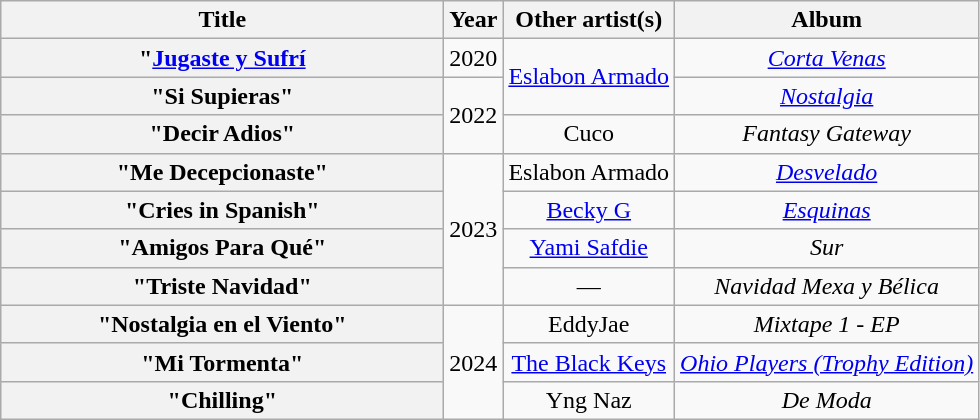<table class="wikitable plainrowheaders" style="text-align:center;">
<tr>
<th scope="col" style="width:18em;">Title</th>
<th scope="col">Year</th>
<th scope="col">Other artist(s)</th>
<th scope="col">Album</th>
</tr>
<tr>
<th scope="row">"<a href='#'>Jugaste y Sufrí</a></th>
<td>2020</td>
<td rowspan="2"><a href='#'>Eslabon Armado</a></td>
<td><em><a href='#'>Corta Venas</a></em></td>
</tr>
<tr>
<th scope="row">"Si Supieras"</th>
<td rowspan="2">2022</td>
<td><em><a href='#'>Nostalgia</a></em></td>
</tr>
<tr>
<th scope="row">"Decir Adios"</th>
<td>Cuco</td>
<td><em>Fantasy Gateway</em></td>
</tr>
<tr>
<th scope="row">"Me Decepcionaste"</th>
<td rowspan="4">2023</td>
<td>Eslabon Armado</td>
<td><em><a href='#'>Desvelado</a></em></td>
</tr>
<tr>
<th scope="row">"Cries in Spanish"</th>
<td><a href='#'>Becky G</a></td>
<td><em><a href='#'>Esquinas</a></em></td>
</tr>
<tr>
<th scope="row">"Amigos Para Qué"</th>
<td><a href='#'>Yami Safdie</a></td>
<td><em>Sur</em></td>
</tr>
<tr>
<th scope="row">"Triste Navidad"</th>
<td>—</td>
<td><em>Navidad Mexa y Bélica</em></td>
</tr>
<tr>
<th scope="row">"Nostalgia en el Viento"</th>
<td rowspan="3">2024</td>
<td>EddyJae</td>
<td><em>Mixtape 1 - EP</em></td>
</tr>
<tr>
<th scope="row">"Mi Tormenta"</th>
<td><a href='#'>The Black Keys</a></td>
<td><em><a href='#'>Ohio Players (Trophy Edition)</a></em></td>
</tr>
<tr>
<th scope="row">"Chilling"</th>
<td>Yng Naz</td>
<td><em>De Moda</em></td>
</tr>
</table>
